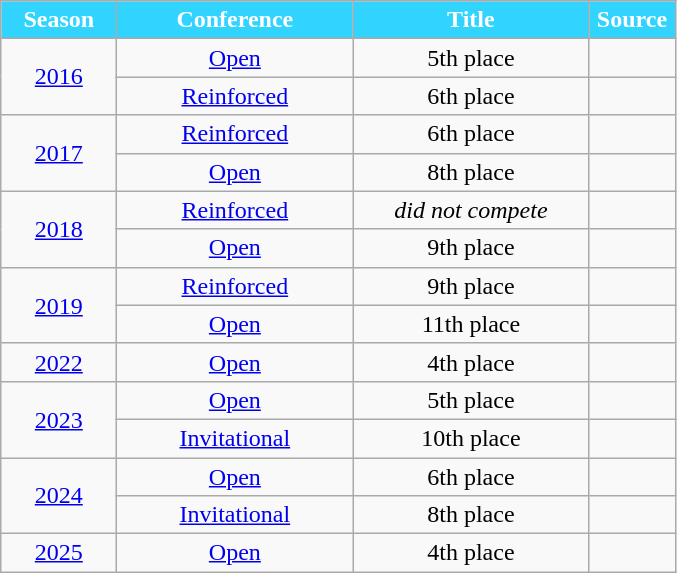<table class="wikitable">
<tr>
<th width=70px style="background: #31D4FF; color: #FFFFFF; text-align: center">Season</th>
<th width=150px style="background: #31D4FF; color: #FFFFFF">Conference</th>
<th width=150px style="background: #31D4FF; color: #FFFFFF">Title</th>
<th width=50px style="background: #31D4FF; color: #FFFFFF; text-align: center">Source</th>
</tr>
<tr align=center>
<td rowspan=2><a href='#'>2016</a></td>
<td><a href='#'>Open</a></td>
<td>5th place</td>
<td></td>
</tr>
<tr align=center>
<td><a href='#'>Reinforced</a></td>
<td>6th place</td>
<td></td>
</tr>
<tr align=center>
<td rowspan=2><a href='#'>2017</a></td>
<td><a href='#'>Reinforced</a></td>
<td>6th place</td>
<td></td>
</tr>
<tr align=center>
<td><a href='#'>Open</a></td>
<td>8th place</td>
<td></td>
</tr>
<tr align=center>
<td rowspan=2><a href='#'>2018</a></td>
<td><a href='#'>Reinforced</a> </td>
<td><em>did not compete</em></td>
<td></td>
</tr>
<tr align=center>
<td><a href='#'>Open</a></td>
<td>9th place</td>
<td></td>
</tr>
<tr align=center>
<td rowspan=2><a href='#'>2019</a></td>
<td><a href='#'>Reinforced</a></td>
<td>9th place</td>
<td></td>
</tr>
<tr align=center>
<td><a href='#'>Open</a></td>
<td>11th place</td>
<td></td>
</tr>
<tr align=center>
<td rowspan=1><a href='#'>2022</a></td>
<td><a href='#'>Open</a></td>
<td>4th place</td>
<td></td>
</tr>
<tr align=center>
<td rowspan=2><a href='#'>2023</a></td>
<td><a href='#'>Open</a></td>
<td>5th place</td>
<td></td>
</tr>
<tr align=center>
<td><a href='#'>Invitational</a></td>
<td>10th place</td>
<td></td>
</tr>
<tr align=center>
<td rowspan=2><a href='#'>2024</a></td>
<td><a href='#'>Open</a></td>
<td>6th place</td>
<td></td>
</tr>
<tr align=center>
<td><a href='#'>Invitational</a></td>
<td>8th place</td>
<td></td>
</tr>
<tr align=center>
<td rowspan=2><a href='#'>2025</a></td>
<td><a href='#'>Open</a></td>
<td>4th place</td>
<td></td>
</tr>
</table>
